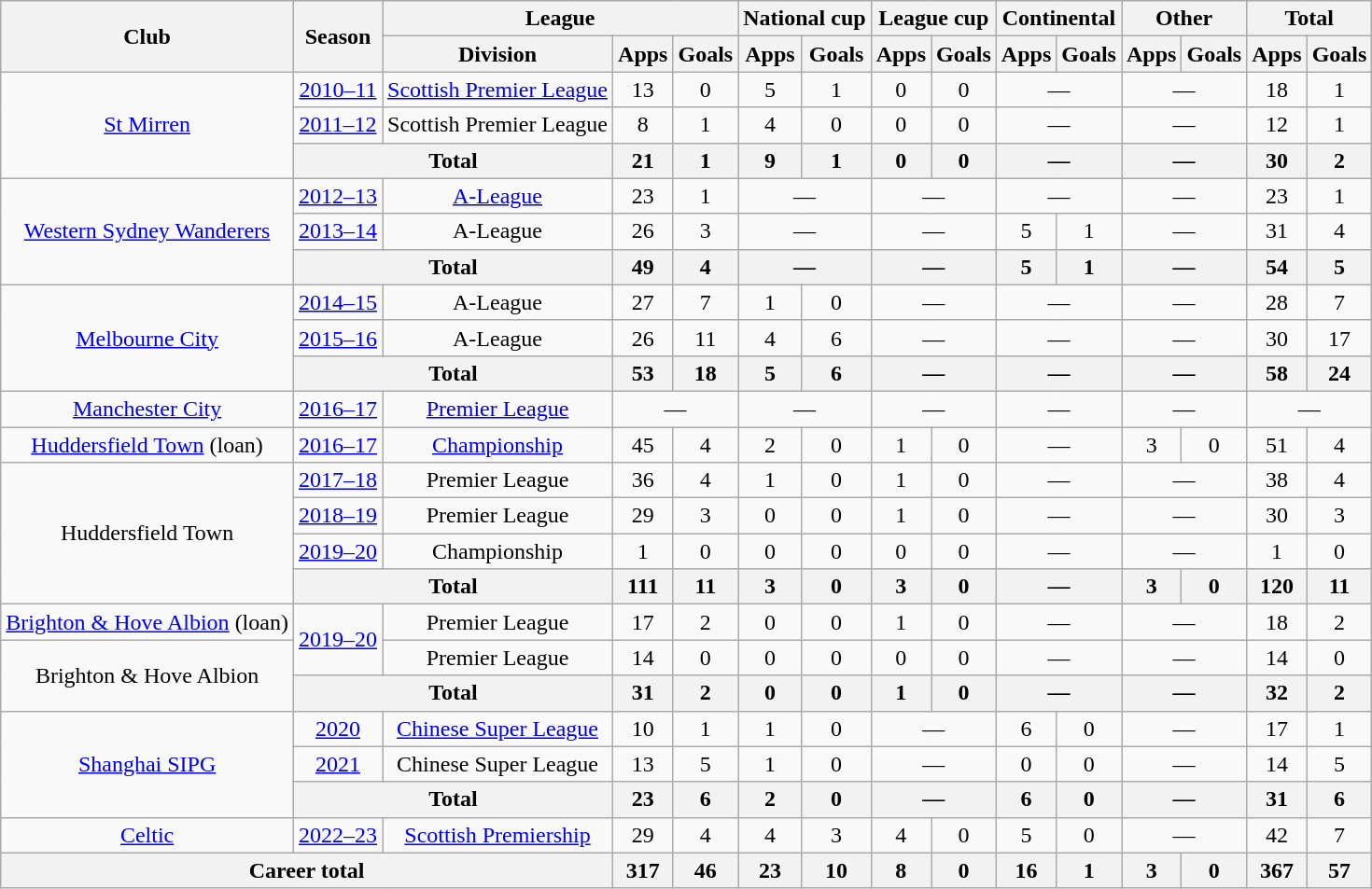<table class=wikitable style=text-align:center>
<tr>
<th rowspan=2>Club</th>
<th rowspan=2>Season</th>
<th colspan=3>League</th>
<th colspan=2>National cup</th>
<th colspan=2>League cup</th>
<th colspan=2>Continental</th>
<th colspan=2>Other</th>
<th colspan=2>Total</th>
</tr>
<tr>
<th>Division</th>
<th>Apps</th>
<th>Goals</th>
<th>Apps</th>
<th>Goals</th>
<th>Apps</th>
<th>Goals</th>
<th>Apps</th>
<th>Goals</th>
<th>Apps</th>
<th>Goals</th>
<th>Apps</th>
<th>Goals</th>
</tr>
<tr>
<td rowspan=3><a href='#'>St Mirren</a></td>
<td><a href='#'>2010–11</a></td>
<td><a href='#'>Scottish Premier League</a></td>
<td>13</td>
<td>0</td>
<td>5</td>
<td>1</td>
<td>0</td>
<td>0</td>
<td colspan=2>—</td>
<td colspan=2>—</td>
<td>18</td>
<td>1</td>
</tr>
<tr>
<td><a href='#'>2011–12</a></td>
<td>Scottish Premier League</td>
<td>8</td>
<td>1</td>
<td>4</td>
<td>0</td>
<td>0</td>
<td>0</td>
<td colspan=2>—</td>
<td colspan=2>—</td>
<td>12</td>
<td>1</td>
</tr>
<tr>
<th colspan=2>Total</th>
<th>21</th>
<th>1</th>
<th>9</th>
<th>1</th>
<th>0</th>
<th>0</th>
<th colspan=2>—</th>
<th colspan=2>—</th>
<th>30</th>
<th>2</th>
</tr>
<tr>
<td rowspan=3><a href='#'>Western Sydney Wanderers</a></td>
<td><a href='#'>2012–13</a></td>
<td><a href='#'>A-League</a></td>
<td>23</td>
<td>1</td>
<td colspan=2>—</td>
<td colspan=2>—</td>
<td colspan=2>—</td>
<td colspan=2>—</td>
<td>23</td>
<td>1</td>
</tr>
<tr>
<td><a href='#'>2013–14</a></td>
<td>A-League</td>
<td>26</td>
<td>3</td>
<td colspan=2>—</td>
<td colspan=2>—</td>
<td>5</td>
<td>1</td>
<td colspan=2>—</td>
<td>31</td>
<td>4</td>
</tr>
<tr>
<th colspan=2>Total</th>
<th>49</th>
<th>4</th>
<th colspan=2>—</th>
<th colspan=2>—</th>
<th>5</th>
<th>1</th>
<th colspan=2>—</th>
<th>54</th>
<th>5</th>
</tr>
<tr>
<td rowspan=3><a href='#'>Melbourne City</a></td>
<td><a href='#'>2014–15</a></td>
<td>A-League</td>
<td>27</td>
<td>7</td>
<td>1</td>
<td>0</td>
<td colspan=2>—</td>
<td colspan=2>—</td>
<td colspan=2>—</td>
<td>28</td>
<td>7</td>
</tr>
<tr>
<td><a href='#'>2015–16</a></td>
<td>A-League</td>
<td>26</td>
<td>11</td>
<td>4</td>
<td>6</td>
<td colspan=2>—</td>
<td colspan=2>—</td>
<td colspan=2>—</td>
<td>30</td>
<td>17</td>
</tr>
<tr>
<th colspan=2>Total</th>
<th>53</th>
<th>18</th>
<th>5</th>
<th>6</th>
<th colspan=2>—</th>
<th colspan=2>—</th>
<th colspan=2>—</th>
<th>58</th>
<th>24</th>
</tr>
<tr>
<td><a href='#'>Manchester City</a></td>
<td><a href='#'>2016–17</a></td>
<td><a href='#'>Premier League</a></td>
<td colspan=2>—</td>
<td colspan=2>—</td>
<td colspan=2>—</td>
<td colspan=2>—</td>
<td colspan=2>—</td>
<td colspan=2>—</td>
</tr>
<tr>
<td><a href='#'>Huddersfield Town</a> (loan)</td>
<td><a href='#'>2016–17</a></td>
<td><a href='#'>Championship</a></td>
<td>45</td>
<td>4</td>
<td>2</td>
<td>0</td>
<td>1</td>
<td>0</td>
<td colspan=2>—</td>
<td>3</td>
<td>0</td>
<td>51</td>
<td>4</td>
</tr>
<tr>
<td rowspan=4>Huddersfield Town</td>
<td><a href='#'>2017–18</a></td>
<td>Premier League</td>
<td>36</td>
<td>4</td>
<td>1</td>
<td>0</td>
<td>1</td>
<td>0</td>
<td colspan=2>—</td>
<td colspan=2>—</td>
<td>38</td>
<td>4</td>
</tr>
<tr>
<td><a href='#'>2018–19</a></td>
<td>Premier League</td>
<td>29</td>
<td>3</td>
<td>0</td>
<td>0</td>
<td>1</td>
<td>0</td>
<td colspan=2>—</td>
<td colspan=2>—</td>
<td>30</td>
<td>3</td>
</tr>
<tr>
<td><a href='#'>2019–20</a></td>
<td>Championship</td>
<td>1</td>
<td>0</td>
<td>0</td>
<td>0</td>
<td>0</td>
<td>0</td>
<td colspan=2>—</td>
<td colspan=2>—</td>
<td>1</td>
<td>0</td>
</tr>
<tr>
<th colspan=2>Total</th>
<th>111</th>
<th>11</th>
<th>3</th>
<th>0</th>
<th>3</th>
<th>0</th>
<th colspan=2>—</th>
<th>3</th>
<th>0</th>
<th>120</th>
<th>11</th>
</tr>
<tr>
<td><a href='#'>Brighton & Hove Albion</a> (loan)</td>
<td rowspan=2><a href='#'>2019–20</a></td>
<td>Premier League</td>
<td>17</td>
<td>2</td>
<td>0</td>
<td>0</td>
<td>1</td>
<td>0</td>
<td colspan=2>—</td>
<td colspan=2>—</td>
<td>18</td>
<td>2</td>
</tr>
<tr>
<td rowspan=2>Brighton & Hove Albion</td>
<td>Premier League</td>
<td>14</td>
<td>0</td>
<td>0</td>
<td>0</td>
<td>0</td>
<td>0</td>
<td colspan=2>—</td>
<td colspan=2>—</td>
<td>14</td>
<td>0</td>
</tr>
<tr>
<th colspan=2>Total</th>
<th>31</th>
<th>2</th>
<th>0</th>
<th>0</th>
<th>1</th>
<th>0</th>
<th colspan=2>—</th>
<th colspan=2>—</th>
<th>32</th>
<th>2</th>
</tr>
<tr>
<td rowspan="3"><a href='#'>Shanghai SIPG</a></td>
<td><a href='#'>2020</a></td>
<td><a href='#'>Chinese Super League</a></td>
<td>10</td>
<td>1</td>
<td>1</td>
<td>0</td>
<td colspan=2>—</td>
<td>6</td>
<td>0</td>
<td colspan=2>—</td>
<td>17</td>
<td>1</td>
</tr>
<tr>
<td><a href='#'>2021</a></td>
<td>Chinese Super League</td>
<td>13</td>
<td>5</td>
<td>1</td>
<td>0</td>
<td colspan=2>—</td>
<td>0</td>
<td>0</td>
<td colspan=2>—</td>
<td>14</td>
<td>5</td>
</tr>
<tr>
<th colspan="2">Total</th>
<th>23</th>
<th>6</th>
<th>2</th>
<th>0</th>
<th colspan=2>—</th>
<th>6</th>
<th>0</th>
<th colspan=2>—</th>
<th>31</th>
<th>6</th>
</tr>
<tr>
<td><a href='#'>Celtic</a></td>
<td><a href='#'>2022–23</a></td>
<td><a href='#'>Scottish Premiership</a></td>
<td>29</td>
<td>4</td>
<td>4</td>
<td>3</td>
<td>4</td>
<td>0</td>
<td>5</td>
<td>0</td>
<td colspan=2>—</td>
<td>42</td>
<td>7</td>
</tr>
<tr>
<th colspan="3">Career total</th>
<th>317</th>
<th>46</th>
<th>23</th>
<th>10</th>
<th>8</th>
<th>0</th>
<th>16</th>
<th>1</th>
<th>3</th>
<th>0</th>
<th>367</th>
<th>57</th>
</tr>
</table>
